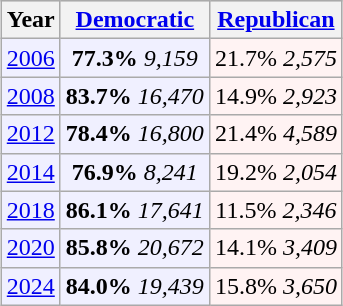<table class="wikitable" style="margin:9px">
<tr style="background:lightgrey;">
<th>Year</th>
<th><a href='#'>Democratic</a></th>
<th><a href='#'>Republican</a></th>
</tr>
<tr>
<td style="text-align:center; background:#f0f0ff;"><a href='#'>2006</a></td>
<td style="text-align:center; background:#f0f0ff;"><strong>77.3%</strong> <em>9,159</em></td>
<td style="text-align:center; background:#fff3f3;">21.7% <em>2,575</em></td>
</tr>
<tr>
<td style="text-align:center; background:#f0f0ff;"><a href='#'>2008</a></td>
<td style="text-align:center; background:#f0f0ff;"><strong>83.7%</strong> <em>16,470</em></td>
<td style="text-align:center; background:#fff3f3;">14.9% <em>2,923</em></td>
</tr>
<tr>
<td style="text-align:center; background:#f0f0ff;"><a href='#'>2012</a></td>
<td style="text-align:center; background:#f0f0ff;"><strong>78.4%</strong> <em>16,800</em></td>
<td style="text-align:center; background:#fff3f3;">21.4% <em>4,589</em></td>
</tr>
<tr>
<td style="text-align:center; background:#f0f0ff;"><a href='#'>2014</a></td>
<td style="text-align:center; background:#f0f0ff;"><strong>76.9%</strong> <em>8,241</em></td>
<td style="text-align:center; background:#fff3f3;">19.2% <em>2,054</em></td>
</tr>
<tr>
<td style="text-align:center; background:#f0f0ff;"><a href='#'>2018</a></td>
<td style="text-align:center; background:#f0f0ff;"><strong>86.1%</strong> <em>17,641</em></td>
<td style="text-align:center; background:#fff3f3;">11.5% <em>2,346</em></td>
</tr>
<tr>
<td style="text-align:center; background:#f0f0ff;"><a href='#'>2020</a></td>
<td style="text-align:center; background:#f0f0ff;"><strong>85.8%</strong> <em>20,672</em></td>
<td style="text-align:center; background:#fff3f3;">14.1% <em>3,409</em></td>
</tr>
<tr>
<td style="text-align:center; background:#f0f0ff;"><a href='#'>2024</a></td>
<td style="text-align:center; background:#f0f0ff;"><strong>84.0%</strong> <em>19,439</em></td>
<td style="text-align:center; background:#fff3f3;">15.8% <em>3,650</em></td>
</tr>
</table>
